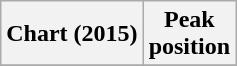<table class="wikitable plainrowheaders">
<tr>
<th scope="col">Chart (2015)</th>
<th scope="col">Peak<br>position</th>
</tr>
<tr>
</tr>
</table>
